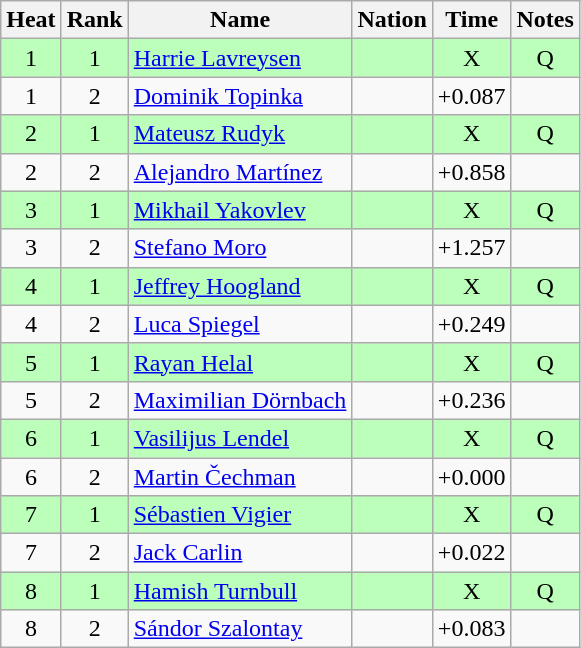<table class="wikitable sortable" style="text-align:center">
<tr>
<th>Heat</th>
<th>Rank</th>
<th>Name</th>
<th>Nation</th>
<th>Time</th>
<th>Notes</th>
</tr>
<tr bgcolor=bbffbb>
<td>1</td>
<td>1</td>
<td align=left><a href='#'>Harrie Lavreysen</a></td>
<td align=left></td>
<td>X</td>
<td>Q</td>
</tr>
<tr>
<td>1</td>
<td>2</td>
<td align=left><a href='#'>Dominik Topinka</a></td>
<td align=left></td>
<td>+0.087</td>
<td></td>
</tr>
<tr bgcolor=bbffbb>
<td>2</td>
<td>1</td>
<td align=left><a href='#'>Mateusz Rudyk</a></td>
<td align=left></td>
<td>X</td>
<td>Q</td>
</tr>
<tr>
<td>2</td>
<td>2</td>
<td align=left><a href='#'>Alejandro Martínez</a></td>
<td align=left></td>
<td>+0.858</td>
<td></td>
</tr>
<tr bgcolor=bbffbb>
<td>3</td>
<td>1</td>
<td align=left><a href='#'>Mikhail Yakovlev</a></td>
<td align=left></td>
<td>X</td>
<td>Q</td>
</tr>
<tr>
<td>3</td>
<td>2</td>
<td align=left><a href='#'>Stefano Moro</a></td>
<td align=left></td>
<td>+1.257</td>
<td></td>
</tr>
<tr bgcolor=bbffbb>
<td>4</td>
<td>1</td>
<td align=left><a href='#'>Jeffrey Hoogland</a></td>
<td align=left></td>
<td>X</td>
<td>Q</td>
</tr>
<tr>
<td>4</td>
<td>2</td>
<td align=left><a href='#'>Luca Spiegel</a></td>
<td align=left></td>
<td>+0.249</td>
<td></td>
</tr>
<tr bgcolor=bbffbb>
<td>5</td>
<td>1</td>
<td align=left><a href='#'>Rayan Helal</a></td>
<td align=left></td>
<td>X</td>
<td>Q</td>
</tr>
<tr>
<td>5</td>
<td>2</td>
<td align=left><a href='#'>Maximilian Dörnbach</a></td>
<td align=left></td>
<td>+0.236</td>
<td></td>
</tr>
<tr bgcolor=bbffbb>
<td>6</td>
<td>1</td>
<td align=left><a href='#'>Vasilijus Lendel</a></td>
<td align=left></td>
<td>X</td>
<td>Q</td>
</tr>
<tr>
<td>6</td>
<td>2</td>
<td align=left><a href='#'>Martin Čechman</a></td>
<td align=left></td>
<td>+0.000</td>
<td></td>
</tr>
<tr bgcolor=bbffbb>
<td>7</td>
<td>1</td>
<td align=left><a href='#'>Sébastien Vigier</a></td>
<td align=left></td>
<td>X</td>
<td>Q</td>
</tr>
<tr>
<td>7</td>
<td>2</td>
<td align=left><a href='#'>Jack Carlin</a></td>
<td align=left></td>
<td>+0.022</td>
<td></td>
</tr>
<tr bgcolor=bbffbb>
<td>8</td>
<td>1</td>
<td align=left><a href='#'>Hamish Turnbull</a></td>
<td align=left></td>
<td>X</td>
<td>Q</td>
</tr>
<tr>
<td>8</td>
<td>2</td>
<td align=left><a href='#'>Sándor Szalontay</a></td>
<td align=left></td>
<td>+0.083</td>
<td></td>
</tr>
</table>
